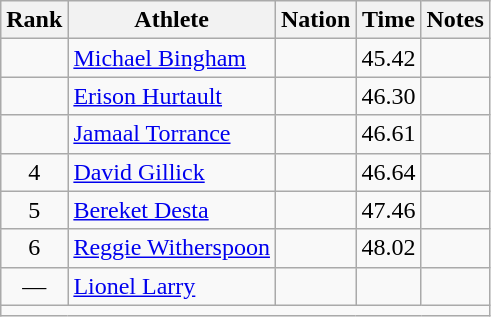<table class="wikitable mw-datatable sortable" style="text-align:center;">
<tr>
<th>Rank</th>
<th>Athlete</th>
<th>Nation</th>
<th>Time</th>
<th>Notes</th>
</tr>
<tr>
<td></td>
<td align=left><a href='#'>Michael Bingham</a></td>
<td align=left></td>
<td>45.42</td>
<td></td>
</tr>
<tr>
<td></td>
<td align=left><a href='#'>Erison Hurtault</a></td>
<td align=left></td>
<td>46.30</td>
<td></td>
</tr>
<tr>
<td></td>
<td align=left><a href='#'>Jamaal Torrance</a></td>
<td align=left></td>
<td>46.61</td>
<td></td>
</tr>
<tr>
<td>4</td>
<td align=left><a href='#'>David Gillick</a></td>
<td align=left></td>
<td>46.64</td>
<td></td>
</tr>
<tr>
<td>5</td>
<td align=left><a href='#'>Bereket Desta</a></td>
<td align=left></td>
<td>47.46</td>
<td></td>
</tr>
<tr>
<td>6</td>
<td align=left><a href='#'>Reggie Witherspoon</a></td>
<td align=left></td>
<td>48.02</td>
<td></td>
</tr>
<tr>
<td>—</td>
<td align=left><a href='#'>Lionel Larry</a></td>
<td align=left></td>
<td></td>
<td></td>
</tr>
<tr class="sortbottom">
<td colspan=5></td>
</tr>
</table>
